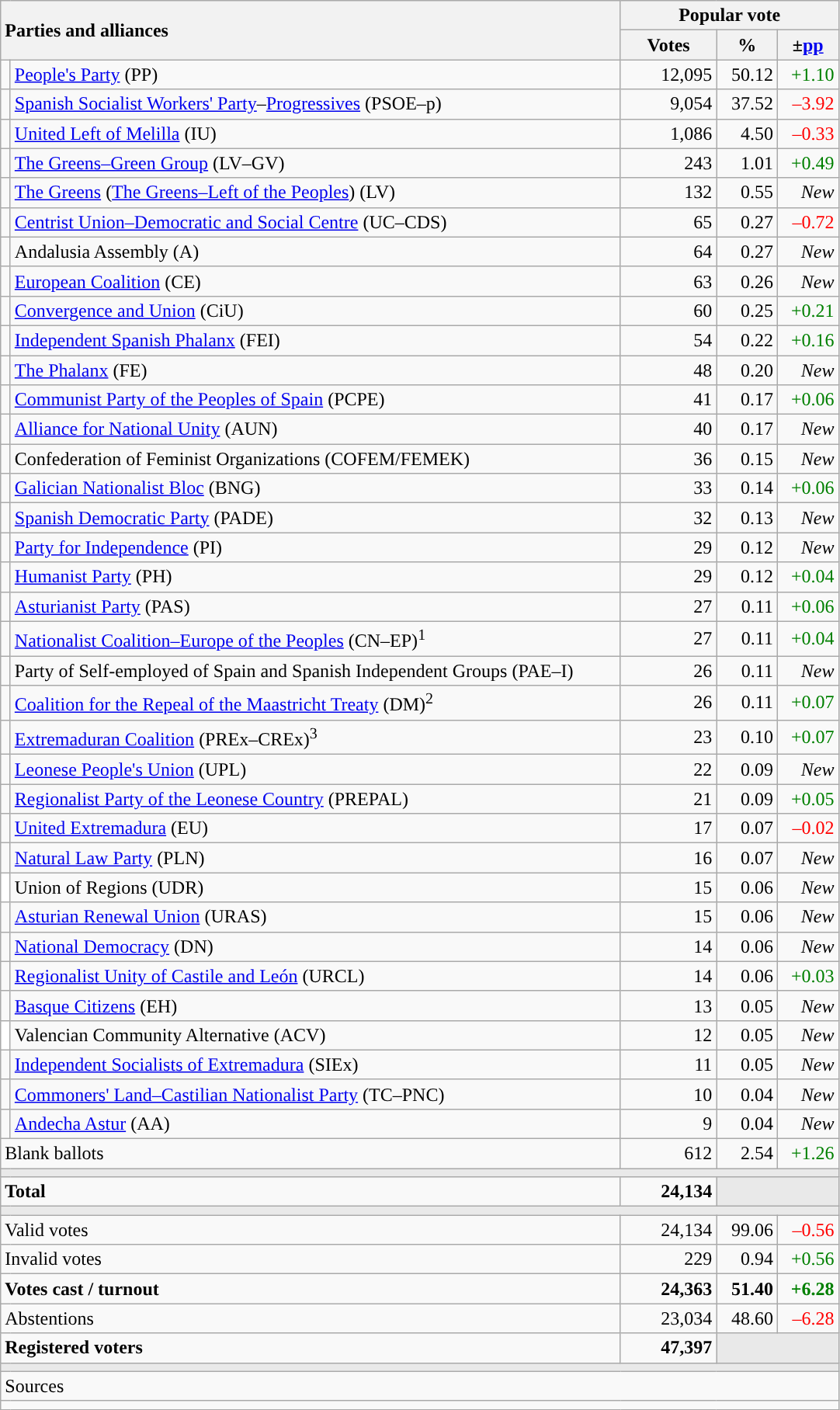<table class="wikitable" style="text-align:right">
<tr>
<th style="text-align:left;" rowspan="2" colspan="2" width="525">Parties and alliances</th>
<th colspan="3">Popular vote</th>
</tr>
<tr>
<th width="75">Votes</th>
<th width="45">%</th>
<th width="45">±<a href='#'>pp</a></th>
</tr>
<tr>
<td width="1" style="color:inherit;background:"></td>
<td align="left"><a href='#'>People's Party</a> (PP)</td>
<td>12,095</td>
<td>50.12</td>
<td style="color:green;">+1.10</td>
</tr>
<tr>
<td style="color:inherit;background:"></td>
<td align="left"><a href='#'>Spanish Socialist Workers' Party</a>–<a href='#'>Progressives</a> (PSOE–p)</td>
<td>9,054</td>
<td>37.52</td>
<td style="color:red;">–3.92</td>
</tr>
<tr>
<td style="color:inherit;background:"></td>
<td align="left"><a href='#'>United Left of Melilla</a> (IU)</td>
<td>1,086</td>
<td>4.50</td>
<td style="color:red;">–0.33</td>
</tr>
<tr>
<td style="color:inherit;background:"></td>
<td align="left"><a href='#'>The Greens–Green Group</a> (LV–GV)</td>
<td>243</td>
<td>1.01</td>
<td style="color:green;">+0.49</td>
</tr>
<tr>
<td style="color:inherit;background:"></td>
<td align="left"><a href='#'>The Greens</a> (<a href='#'>The Greens–Left of the Peoples</a>) (LV)</td>
<td>132</td>
<td>0.55</td>
<td><em>New</em></td>
</tr>
<tr>
<td style="color:inherit;background:"></td>
<td align="left"><a href='#'>Centrist Union–Democratic and Social Centre</a> (UC–CDS)</td>
<td>65</td>
<td>0.27</td>
<td style="color:red;">–0.72</td>
</tr>
<tr>
<td style="color:inherit;background:"></td>
<td align="left">Andalusia Assembly (A)</td>
<td>64</td>
<td>0.27</td>
<td><em>New</em></td>
</tr>
<tr>
<td style="color:inherit;background:"></td>
<td align="left"><a href='#'>European Coalition</a> (CE)</td>
<td>63</td>
<td>0.26</td>
<td><em>New</em></td>
</tr>
<tr>
<td style="color:inherit;background:"></td>
<td align="left"><a href='#'>Convergence and Union</a> (CiU)</td>
<td>60</td>
<td>0.25</td>
<td style="color:green;">+0.21</td>
</tr>
<tr>
<td style="color:inherit;background:"></td>
<td align="left"><a href='#'>Independent Spanish Phalanx</a> (FEI)</td>
<td>54</td>
<td>0.22</td>
<td style="color:green;">+0.16</td>
</tr>
<tr>
<td style="color:inherit;background:"></td>
<td align="left"><a href='#'>The Phalanx</a> (FE)</td>
<td>48</td>
<td>0.20</td>
<td><em>New</em></td>
</tr>
<tr>
<td style="color:inherit;background:"></td>
<td align="left"><a href='#'>Communist Party of the Peoples of Spain</a> (PCPE)</td>
<td>41</td>
<td>0.17</td>
<td style="color:green;">+0.06</td>
</tr>
<tr>
<td style="color:inherit;background:"></td>
<td align="left"><a href='#'>Alliance for National Unity</a> (AUN)</td>
<td>40</td>
<td>0.17</td>
<td><em>New</em></td>
</tr>
<tr>
<td style="color:inherit;background:"></td>
<td align="left">Confederation of Feminist Organizations (COFEM/FEMEK)</td>
<td>36</td>
<td>0.15</td>
<td><em>New</em></td>
</tr>
<tr>
<td style="color:inherit;background:"></td>
<td align="left"><a href='#'>Galician Nationalist Bloc</a> (BNG)</td>
<td>33</td>
<td>0.14</td>
<td style="color:green;">+0.06</td>
</tr>
<tr>
<td style="color:inherit;background:"></td>
<td align="left"><a href='#'>Spanish Democratic Party</a> (PADE)</td>
<td>32</td>
<td>0.13</td>
<td><em>New</em></td>
</tr>
<tr>
<td style="color:inherit;background:"></td>
<td align="left"><a href='#'>Party for Independence</a> (PI)</td>
<td>29</td>
<td>0.12</td>
<td><em>New</em></td>
</tr>
<tr>
<td style="color:inherit;background:"></td>
<td align="left"><a href='#'>Humanist Party</a> (PH)</td>
<td>29</td>
<td>0.12</td>
<td style="color:green;">+0.04</td>
</tr>
<tr>
<td style="color:inherit;background:"></td>
<td align="left"><a href='#'>Asturianist Party</a> (PAS)</td>
<td>27</td>
<td>0.11</td>
<td style="color:green;">+0.06</td>
</tr>
<tr>
<td style="color:inherit;background:"></td>
<td align="left"><a href='#'>Nationalist Coalition–Europe of the Peoples</a> (CN–EP)<sup>1</sup></td>
<td>27</td>
<td>0.11</td>
<td style="color:green;">+0.04</td>
</tr>
<tr>
<td style="color:inherit;background:"></td>
<td align="left">Party of Self-employed of Spain and Spanish Independent Groups (PAE–I)</td>
<td>26</td>
<td>0.11</td>
<td><em>New</em></td>
</tr>
<tr>
<td style="color:inherit;background:"></td>
<td align="left"><a href='#'>Coalition for the Repeal of the Maastricht Treaty</a> (DM)<sup>2</sup></td>
<td>26</td>
<td>0.11</td>
<td style="color:green;">+0.07</td>
</tr>
<tr>
<td style="color:inherit;background:"></td>
<td align="left"><a href='#'>Extremaduran Coalition</a> (PREx–CREx)<sup>3</sup></td>
<td>23</td>
<td>0.10</td>
<td style="color:green;">+0.07</td>
</tr>
<tr>
<td style="color:inherit;background:"></td>
<td align="left"><a href='#'>Leonese People's Union</a> (UPL)</td>
<td>22</td>
<td>0.09</td>
<td><em>New</em></td>
</tr>
<tr>
<td style="color:inherit;background:"></td>
<td align="left"><a href='#'>Regionalist Party of the Leonese Country</a> (PREPAL)</td>
<td>21</td>
<td>0.09</td>
<td style="color:green;">+0.05</td>
</tr>
<tr>
<td style="color:inherit;background:"></td>
<td align="left"><a href='#'>United Extremadura</a> (EU)</td>
<td>17</td>
<td>0.07</td>
<td style="color:red;">–0.02</td>
</tr>
<tr>
<td style="color:inherit;background:"></td>
<td align="left"><a href='#'>Natural Law Party</a> (PLN)</td>
<td>16</td>
<td>0.07</td>
<td><em>New</em></td>
</tr>
<tr>
<td bgcolor="white"></td>
<td align="left">Union of Regions (UDR)</td>
<td>15</td>
<td>0.06</td>
<td><em>New</em></td>
</tr>
<tr>
<td style="color:inherit;background:"></td>
<td align="left"><a href='#'>Asturian Renewal Union</a> (URAS)</td>
<td>15</td>
<td>0.06</td>
<td><em>New</em></td>
</tr>
<tr>
<td style="color:inherit;background:"></td>
<td align="left"><a href='#'>National Democracy</a> (DN)</td>
<td>14</td>
<td>0.06</td>
<td><em>New</em></td>
</tr>
<tr>
<td style="color:inherit;background:"></td>
<td align="left"><a href='#'>Regionalist Unity of Castile and León</a> (URCL)</td>
<td>14</td>
<td>0.06</td>
<td style="color:green;">+0.03</td>
</tr>
<tr>
<td style="color:inherit;background:"></td>
<td align="left"><a href='#'>Basque Citizens</a> (EH)</td>
<td>13</td>
<td>0.05</td>
<td><em>New</em></td>
</tr>
<tr>
<td bgcolor="white"></td>
<td align="left">Valencian Community Alternative (ACV)</td>
<td>12</td>
<td>0.05</td>
<td><em>New</em></td>
</tr>
<tr>
<td style="color:inherit;background:"></td>
<td align="left"><a href='#'>Independent Socialists of Extremadura</a> (SIEx)</td>
<td>11</td>
<td>0.05</td>
<td><em>New</em></td>
</tr>
<tr>
<td style="color:inherit;background:"></td>
<td align="left"><a href='#'>Commoners' Land–Castilian Nationalist Party</a> (TC–PNC)</td>
<td>10</td>
<td>0.04</td>
<td><em>New</em></td>
</tr>
<tr>
<td style="color:inherit;background:"></td>
<td align="left"><a href='#'>Andecha Astur</a> (AA)</td>
<td>9</td>
<td>0.04</td>
<td><em>New</em></td>
</tr>
<tr>
<td align="left" colspan="2">Blank ballots</td>
<td>612</td>
<td>2.54</td>
<td style="color:green;">+1.26</td>
</tr>
<tr>
<td colspan="5" bgcolor="#E9E9E9"></td>
</tr>
<tr style="font-weight:bold;">
<td align="left" colspan="2">Total</td>
<td>24,134</td>
<td bgcolor="#E9E9E9" colspan="2"></td>
</tr>
<tr>
<td colspan="5" bgcolor="#E9E9E9"></td>
</tr>
<tr>
<td align="left" colspan="2">Valid votes</td>
<td>24,134</td>
<td>99.06</td>
<td style="color:red;">–0.56</td>
</tr>
<tr>
<td align="left" colspan="2">Invalid votes</td>
<td>229</td>
<td>0.94</td>
<td style="color:green;">+0.56</td>
</tr>
<tr style="font-weight:bold;">
<td align="left" colspan="2">Votes cast / turnout</td>
<td>24,363</td>
<td>51.40</td>
<td style="color:green;">+6.28</td>
</tr>
<tr>
<td align="left" colspan="2">Abstentions</td>
<td>23,034</td>
<td>48.60</td>
<td style="color:red;">–6.28</td>
</tr>
<tr style="font-weight:bold;">
<td align="left" colspan="2">Registered voters</td>
<td>47,397</td>
<td bgcolor="#E9E9E9" colspan="2"></td>
</tr>
<tr>
<td colspan="5" bgcolor="#E9E9E9"></td>
</tr>
<tr>
<td align="left" colspan="5">Sources</td>
</tr>
<tr>
<td colspan="5" style="text-align:left; max-width:680px;"></td>
</tr>
</table>
